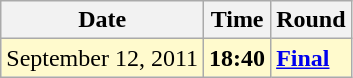<table class="wikitable">
<tr>
<th>Date</th>
<th>Time</th>
<th>Round</th>
</tr>
<tr style=background:lemonchiffon>
<td>September 12, 2011</td>
<td><strong>18:40</strong></td>
<td><strong><a href='#'>Final</a></strong></td>
</tr>
</table>
